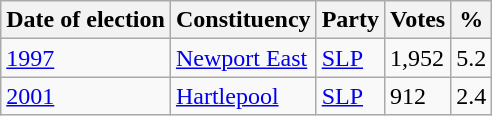<table class="wikitable">
<tr>
<th>Date of election</th>
<th>Constituency</th>
<th>Party</th>
<th>Votes</th>
<th>%</th>
</tr>
<tr>
<td><a href='#'>1997</a></td>
<td><a href='#'>Newport East</a></td>
<td><a href='#'>SLP</a></td>
<td>1,952</td>
<td>5.2</td>
</tr>
<tr>
<td><a href='#'>2001</a></td>
<td><a href='#'>Hartlepool</a></td>
<td><a href='#'>SLP</a></td>
<td>912</td>
<td>2.4</td>
</tr>
</table>
